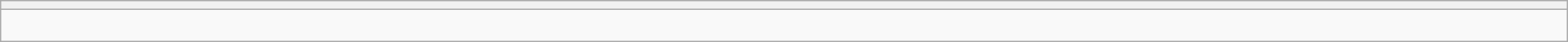<table style="width:100%" class="wikitable collapsible collapsed">
<tr>
<th></th>
</tr>
<tr>
<td><br>




</td>
</tr>
</table>
